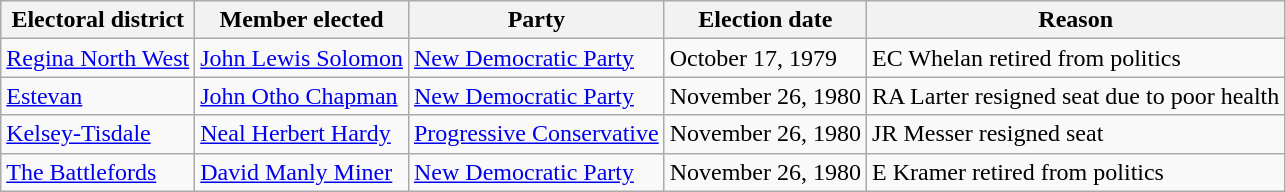<table class="wikitable sortable">
<tr>
<th>Electoral district</th>
<th>Member elected</th>
<th>Party</th>
<th>Election date</th>
<th>Reason</th>
</tr>
<tr>
<td><a href='#'>Regina North West</a></td>
<td><a href='#'>John Lewis Solomon</a></td>
<td><a href='#'>New Democratic Party</a></td>
<td>October 17, 1979</td>
<td>EC Whelan retired from politics</td>
</tr>
<tr>
<td><a href='#'>Estevan</a></td>
<td><a href='#'>John Otho Chapman</a></td>
<td><a href='#'>New Democratic Party</a></td>
<td>November 26, 1980</td>
<td>RA Larter resigned seat due to poor health</td>
</tr>
<tr>
<td><a href='#'>Kelsey-Tisdale</a></td>
<td><a href='#'>Neal Herbert Hardy</a></td>
<td><a href='#'>Progressive Conservative</a></td>
<td>November 26, 1980</td>
<td>JR Messer resigned seat</td>
</tr>
<tr>
<td><a href='#'>The Battlefords</a></td>
<td><a href='#'>David Manly Miner</a></td>
<td><a href='#'>New Democratic Party</a></td>
<td>November 26, 1980</td>
<td>E Kramer retired from politics</td>
</tr>
</table>
